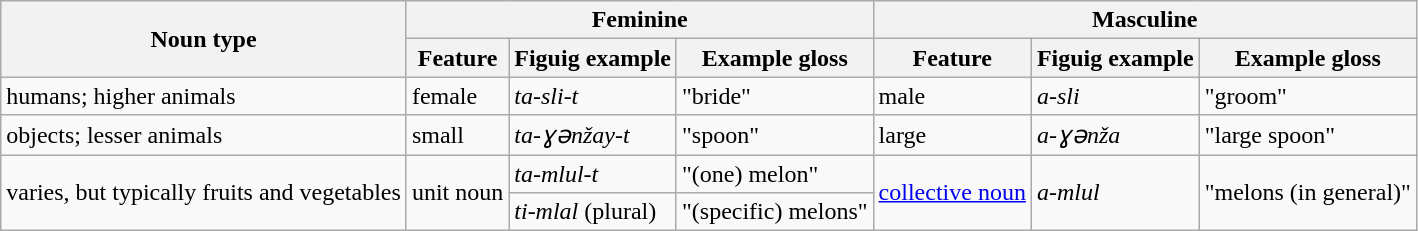<table class="wikitable">
<tr>
<th rowspan="2">Noun type</th>
<th colspan="3">Feminine</th>
<th colspan="3">Masculine</th>
</tr>
<tr>
<th>Feature</th>
<th>Figuig example</th>
<th>Example gloss</th>
<th>Feature</th>
<th>Figuig example</th>
<th>Example gloss</th>
</tr>
<tr>
<td>humans; higher animals</td>
<td>female</td>
<td><em>ta-sli-t</em></td>
<td>"bride"</td>
<td>male</td>
<td><em>a-sli</em></td>
<td>"groom"</td>
</tr>
<tr>
<td>objects; lesser animals</td>
<td>small</td>
<td><em>ta-ɣənžay-t</em></td>
<td>"spoon"</td>
<td>large</td>
<td><em>a-ɣənža</em></td>
<td>"large spoon"</td>
</tr>
<tr>
<td rowspan="2">varies, but typically fruits and vegetables</td>
<td rowspan="2">unit noun</td>
<td><em>ta-mlul-t</em></td>
<td>"(one) melon"</td>
<td rowspan="2"><a href='#'>collective noun</a></td>
<td rowspan="2"><em>a-mlul</em></td>
<td rowspan="2">"melons (in general)"</td>
</tr>
<tr>
<td><em>ti-mlal</em> (plural)</td>
<td>"(specific) melons"</td>
</tr>
</table>
